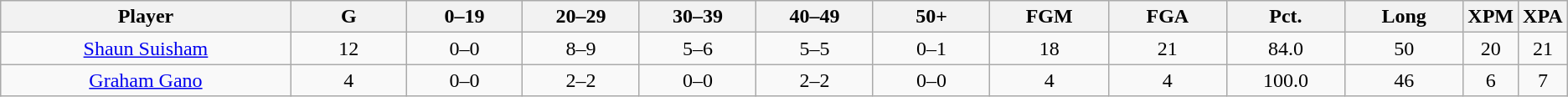<table class="wikitable">
<tr>
<th bgcolor="#DDDDFF" width="20%">Player</th>
<th bgcolor="#DDDDFF" width="8%">G</th>
<th bgcolor="#DDDDFF" width="8%">0–19</th>
<th bgcolor="#DDDDFF" width="8%">20–29</th>
<th bgcolor="#DDDDFF" width="8%">30–39</th>
<th bgcolor="#DDDDFF" width="8%">40–49</th>
<th bgcolor="#DDDDFF" width="8%">50+</th>
<th bgcolor="#DDDDFF" width="8%">FGM</th>
<th bgcolor="#DDDDFF" width="8%">FGA</th>
<th bgcolor="#DDDDFF" width="8%">Pct.</th>
<th bgcolor="#DDDDFF" width="8%">Long</th>
<th bgcolor="#DDDDFF" width="8%">XPM</th>
<th bgcolor="#DDDDFF" width="8%">XPA</th>
</tr>
<tr align="center">
<td><a href='#'>Shaun Suisham</a></td>
<td>12</td>
<td>0–0</td>
<td>8–9</td>
<td>5–6</td>
<td>5–5</td>
<td>0–1</td>
<td>18</td>
<td>21</td>
<td>84.0</td>
<td>50</td>
<td>20</td>
<td>21</td>
</tr>
<tr align="center">
<td><a href='#'>Graham Gano</a></td>
<td>4</td>
<td>0–0</td>
<td>2–2</td>
<td>0–0</td>
<td>2–2</td>
<td>0–0</td>
<td>4</td>
<td>4</td>
<td>100.0</td>
<td>46</td>
<td>6</td>
<td>7</td>
</tr>
</table>
